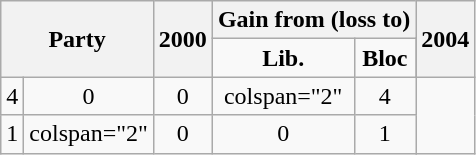<table class="wikitable"  style="text-align:center;">
<tr>
<th rowspan="2" colspan="2">Party</th>
<th rowspan="2">2000</th>
<th colspan="4">Gain from (loss to)</th>
<th rowspan="2">2004</th>
</tr>
<tr>
<td><strong>Lib.</strong></td>
<td><strong>Bloc</strong></td>
</tr>
<tr>
<td>4</td>
<td>0</td>
<td>0</td>
<td>colspan="2" </td>
<td>4</td>
</tr>
<tr>
<td>1</td>
<td>colspan="2" </td>
<td>0</td>
<td>0</td>
<td>1</td>
</tr>
</table>
